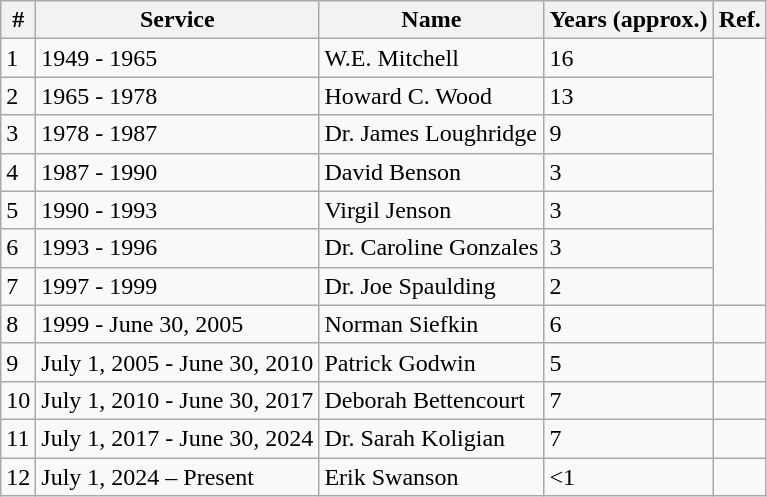<table class="wikitable">
<tr>
<th>#</th>
<th>Service</th>
<th>Name</th>
<th>Years (approx.)</th>
<th>Ref.</th>
</tr>
<tr>
<td>1</td>
<td>1949 - 1965</td>
<td>W.E. Mitchell</td>
<td>16</td>
</tr>
<tr>
<td>2</td>
<td>1965 - 1978</td>
<td>Howard C. Wood</td>
<td>13</td>
</tr>
<tr>
<td>3</td>
<td>1978 - 1987</td>
<td>Dr. James Loughridge</td>
<td>9</td>
</tr>
<tr>
<td>4</td>
<td>1987 - 1990</td>
<td>David Benson</td>
<td>3</td>
</tr>
<tr>
<td>5</td>
<td>1990 - 1993</td>
<td>Virgil Jenson</td>
<td>3</td>
</tr>
<tr>
<td>6</td>
<td>1993 - 1996</td>
<td>Dr. Caroline Gonzales</td>
<td>3</td>
</tr>
<tr>
<td>7</td>
<td>1997 - 1999</td>
<td>Dr. Joe Spaulding</td>
<td>2</td>
</tr>
<tr>
<td>8</td>
<td>1999 - June 30, 2005</td>
<td>Norman Siefkin</td>
<td>6</td>
<td></td>
</tr>
<tr>
<td>9</td>
<td>July 1, 2005 - June 30, 2010</td>
<td>Patrick Godwin</td>
<td>5</td>
<td></td>
</tr>
<tr>
<td>10</td>
<td>July 1, 2010 - June 30, 2017</td>
<td>Deborah Bettencourt</td>
<td>7</td>
<td></td>
</tr>
<tr>
<td>11</td>
<td>July 1, 2017 - June 30, 2024</td>
<td>Dr. Sarah Koligian</td>
<td>7</td>
<td></td>
</tr>
<tr>
<td>12</td>
<td>July 1, 2024 – Present</td>
<td>Erik Swanson</td>
<td><1</td>
<td></td>
</tr>
</table>
